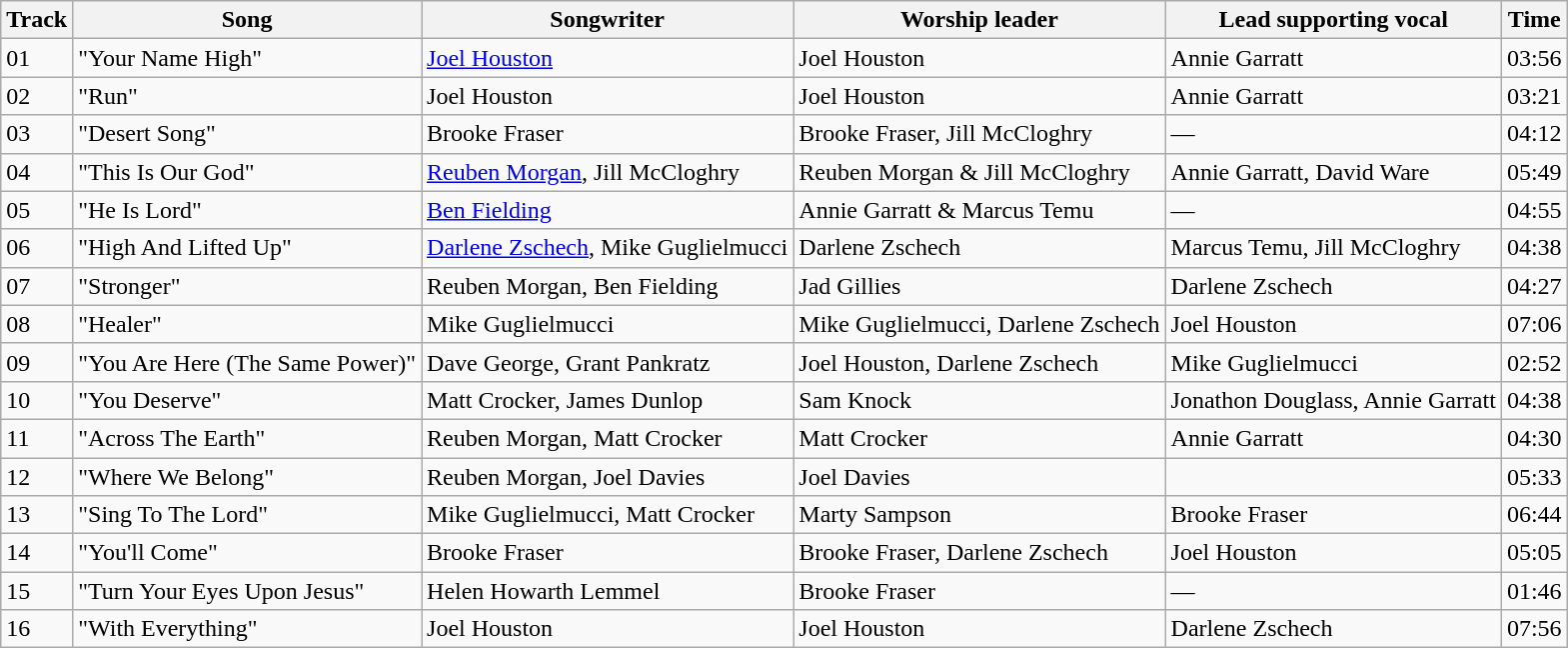<table class="wikitable">
<tr>
<th>Track</th>
<th>Song</th>
<th>Songwriter</th>
<th>Worship leader</th>
<th>Lead supporting vocal</th>
<th>Time</th>
</tr>
<tr>
<td>01</td>
<td>"Your Name High"</td>
<td><a href='#'>Joel Houston</a></td>
<td>Joel Houston</td>
<td>Annie Garratt</td>
<td>03:56</td>
</tr>
<tr>
<td>02</td>
<td>"Run"</td>
<td>Joel Houston</td>
<td>Joel Houston</td>
<td>Annie Garratt</td>
<td>03:21</td>
</tr>
<tr>
<td>03</td>
<td>"Desert Song"</td>
<td>Brooke Fraser</td>
<td>Brooke Fraser, Jill McCloghry</td>
<td>—</td>
<td>04:12</td>
</tr>
<tr>
<td>04</td>
<td>"This Is Our God"</td>
<td><a href='#'>Reuben Morgan</a>, Jill McCloghry</td>
<td>Reuben Morgan & Jill McCloghry</td>
<td>Annie Garratt, David Ware</td>
<td>05:49</td>
</tr>
<tr>
<td>05</td>
<td>"He Is Lord"</td>
<td><a href='#'>Ben Fielding</a></td>
<td>Annie Garratt & Marcus Temu</td>
<td>—</td>
<td>04:55</td>
</tr>
<tr>
<td>06</td>
<td>"High And Lifted Up"</td>
<td><a href='#'>Darlene Zschech</a>, Mike Guglielmucci</td>
<td>Darlene Zschech</td>
<td>Marcus Temu, Jill McCloghry</td>
<td>04:38</td>
</tr>
<tr>
<td>07</td>
<td>"Stronger"</td>
<td>Reuben Morgan, Ben Fielding</td>
<td>Jad Gillies</td>
<td>Darlene Zschech</td>
<td>04:27</td>
</tr>
<tr>
<td>08</td>
<td>"Healer"</td>
<td>Mike Guglielmucci</td>
<td>Mike Guglielmucci, Darlene Zschech</td>
<td>Joel Houston</td>
<td>07:06</td>
</tr>
<tr>
<td>09</td>
<td>"You Are Here (The Same Power)"</td>
<td>Dave George, Grant Pankratz</td>
<td>Joel Houston, Darlene Zschech</td>
<td>Mike Guglielmucci</td>
<td>02:52</td>
</tr>
<tr>
<td>10</td>
<td>"You Deserve"</td>
<td>Matt Crocker, James Dunlop</td>
<td>Sam Knock</td>
<td>Jonathon Douglass, Annie Garratt</td>
<td>04:38</td>
</tr>
<tr>
<td>11</td>
<td>"Across The Earth"</td>
<td>Reuben Morgan, Matt Crocker</td>
<td>Matt Crocker</td>
<td>Annie Garratt</td>
<td>04:30</td>
</tr>
<tr>
<td>12</td>
<td>"Where We Belong"</td>
<td>Reuben Morgan, Joel Davies</td>
<td>Joel Davies</td>
<td></td>
<td>05:33</td>
</tr>
<tr>
<td>13</td>
<td>"Sing To The Lord"</td>
<td>Mike Guglielmucci, Matt Crocker</td>
<td>Marty Sampson</td>
<td>Brooke Fraser</td>
<td>06:44</td>
</tr>
<tr>
<td>14</td>
<td>"You'll Come"</td>
<td>Brooke Fraser</td>
<td>Brooke Fraser, Darlene Zschech</td>
<td>Joel Houston</td>
<td>05:05</td>
</tr>
<tr>
<td>15</td>
<td>"Turn Your Eyes Upon Jesus"</td>
<td>Helen Howarth Lemmel</td>
<td>Brooke Fraser</td>
<td>—</td>
<td>01:46</td>
</tr>
<tr>
<td>16</td>
<td>"With Everything"</td>
<td>Joel Houston</td>
<td>Joel Houston</td>
<td>Darlene Zschech</td>
<td>07:56</td>
</tr>
</table>
